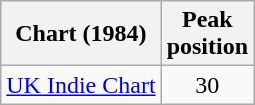<table class="wikitable">
<tr>
<th>Chart (1984)</th>
<th>Peak<br>position</th>
</tr>
<tr>
<td><a href='#'>UK Indie Chart</a></td>
<td style="text-align:center;">30</td>
</tr>
</table>
